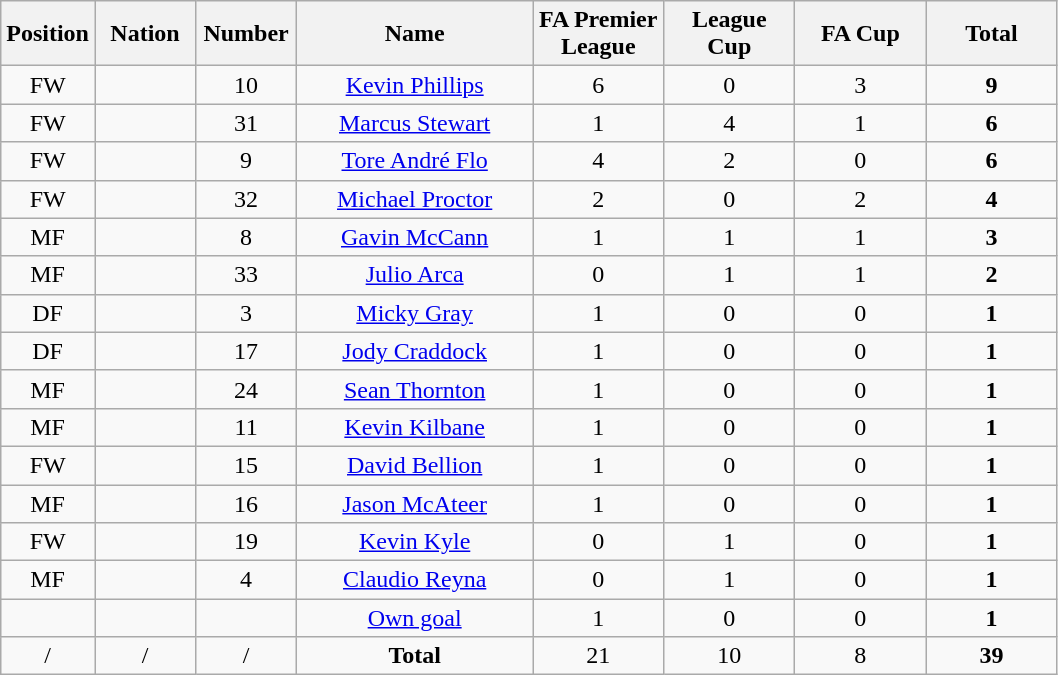<table class="wikitable" style="text-align: center;">
<tr>
<th>Position</th>
<th width=60>Nation</th>
<th width=60>Number</th>
<th width=150>Name</th>
<th width=80>FA Premier League</th>
<th width=80>League Cup</th>
<th width=80>FA Cup</th>
<th width=80>Total</th>
</tr>
<tr>
<td>FW</td>
<td></td>
<td>10</td>
<td><a href='#'>Kevin Phillips</a></td>
<td>6</td>
<td>0</td>
<td>3</td>
<td><strong>9</strong></td>
</tr>
<tr>
<td>FW</td>
<td></td>
<td>31</td>
<td><a href='#'>Marcus Stewart</a></td>
<td>1</td>
<td>4</td>
<td>1</td>
<td><strong>6</strong></td>
</tr>
<tr>
<td>FW</td>
<td></td>
<td>9</td>
<td><a href='#'>Tore André Flo</a></td>
<td>4</td>
<td>2</td>
<td>0</td>
<td><strong>6</strong></td>
</tr>
<tr>
<td>FW</td>
<td></td>
<td>32</td>
<td><a href='#'>Michael Proctor</a></td>
<td>2</td>
<td>0</td>
<td>2</td>
<td><strong>4</strong></td>
</tr>
<tr>
<td>MF</td>
<td></td>
<td>8</td>
<td><a href='#'>Gavin McCann</a></td>
<td>1</td>
<td>1</td>
<td>1</td>
<td><strong>3</strong></td>
</tr>
<tr>
<td>MF</td>
<td></td>
<td>33</td>
<td><a href='#'>Julio Arca</a></td>
<td>0</td>
<td>1</td>
<td>1</td>
<td><strong>2</strong></td>
</tr>
<tr>
<td>DF</td>
<td></td>
<td>3</td>
<td><a href='#'>Micky Gray</a></td>
<td>1</td>
<td>0</td>
<td>0</td>
<td><strong>1</strong></td>
</tr>
<tr>
<td>DF</td>
<td></td>
<td>17</td>
<td><a href='#'>Jody Craddock</a></td>
<td>1</td>
<td>0</td>
<td>0</td>
<td><strong>1</strong></td>
</tr>
<tr>
<td>MF</td>
<td></td>
<td>24</td>
<td><a href='#'>Sean Thornton</a></td>
<td>1</td>
<td>0</td>
<td>0</td>
<td><strong>1</strong></td>
</tr>
<tr>
<td>MF</td>
<td></td>
<td>11</td>
<td><a href='#'>Kevin Kilbane</a></td>
<td>1</td>
<td>0</td>
<td>0</td>
<td><strong>1</strong></td>
</tr>
<tr>
<td>FW</td>
<td></td>
<td>15</td>
<td><a href='#'>David Bellion</a></td>
<td>1</td>
<td>0</td>
<td>0</td>
<td><strong>1</strong></td>
</tr>
<tr>
<td>MF</td>
<td></td>
<td>16</td>
<td><a href='#'>Jason McAteer</a></td>
<td>1</td>
<td>0</td>
<td>0</td>
<td><strong>1</strong></td>
</tr>
<tr>
<td>FW</td>
<td></td>
<td>19</td>
<td><a href='#'>Kevin Kyle</a></td>
<td>0</td>
<td>1</td>
<td>0</td>
<td><strong>1</strong></td>
</tr>
<tr>
<td>MF</td>
<td></td>
<td>4</td>
<td><a href='#'>Claudio Reyna</a></td>
<td>0</td>
<td>1</td>
<td>0</td>
<td><strong>1</strong></td>
</tr>
<tr>
<td></td>
<td></td>
<td></td>
<td><a href='#'>Own goal</a></td>
<td>1</td>
<td>0</td>
<td>0</td>
<td><strong>1</strong></td>
</tr>
<tr>
<td>/</td>
<td>/</td>
<td>/</td>
<td><strong>Total</strong></td>
<td>21</td>
<td>10</td>
<td>8</td>
<td><strong>39</strong></td>
</tr>
</table>
